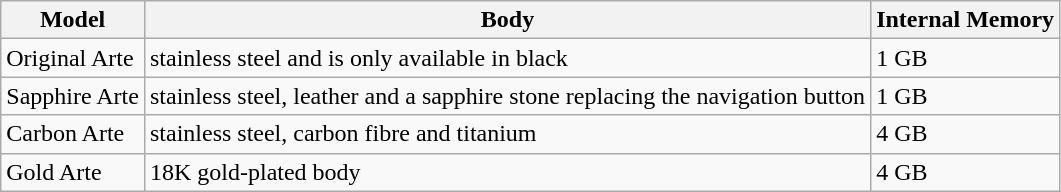<table class="wikitable">
<tr>
<th>Model</th>
<th>Body</th>
<th>Internal Memory</th>
</tr>
<tr>
<td>Original Arte</td>
<td>stainless steel and is only available in black</td>
<td>1 GB</td>
</tr>
<tr>
<td>Sapphire Arte</td>
<td>stainless steel, leather and a sapphire stone replacing the navigation button</td>
<td>1 GB</td>
</tr>
<tr>
<td>Carbon Arte</td>
<td>stainless steel, carbon fibre and titanium</td>
<td>4 GB</td>
</tr>
<tr>
<td>Gold Arte</td>
<td>18K gold-plated body</td>
<td>4 GB</td>
</tr>
</table>
